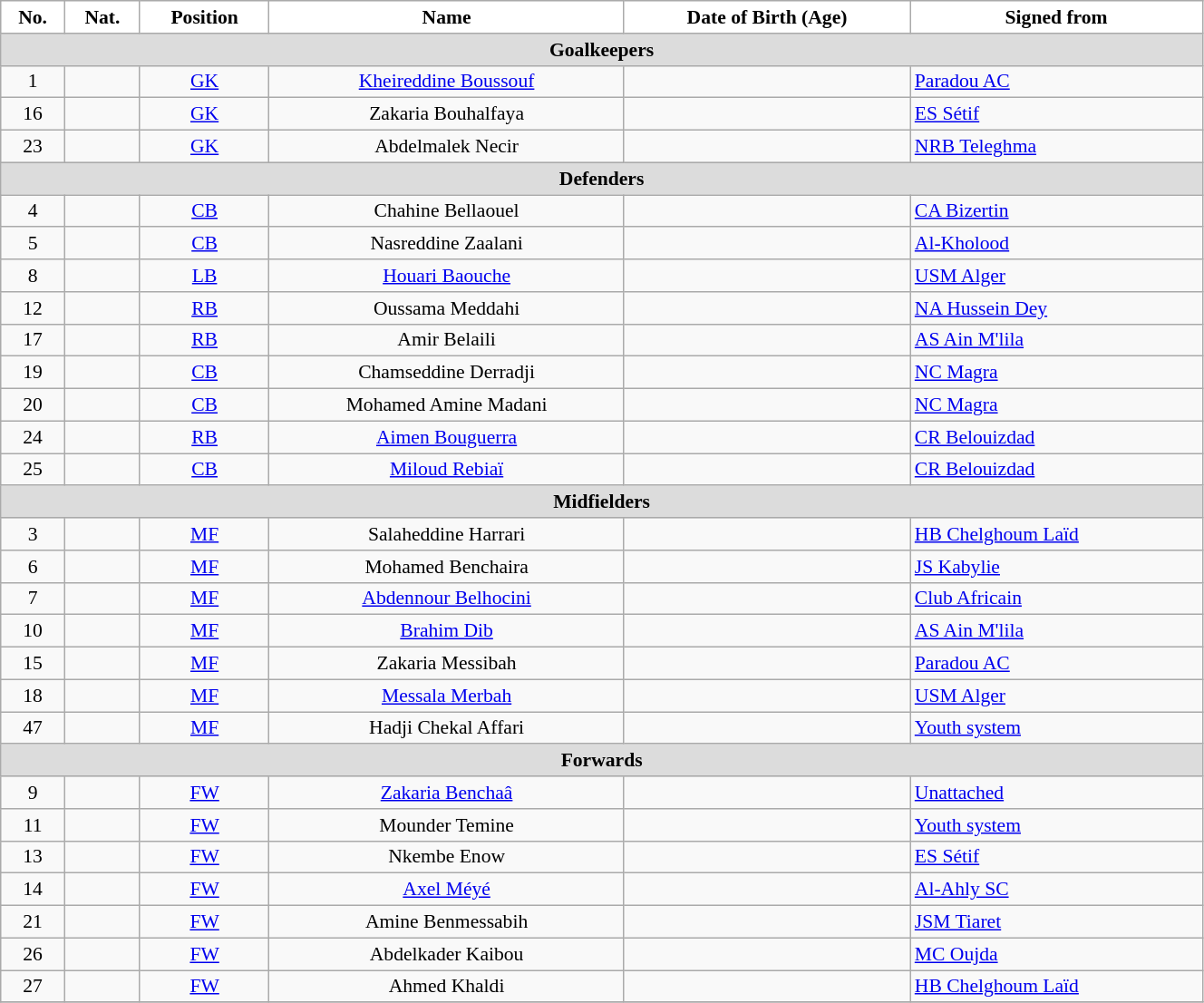<table class="wikitable" style="text-align:center; font-size:90%; width:70%">
<tr>
<th style="background:white; color:black; text-align:center;">No.</th>
<th style="background:white; color:black; text-align:center;">Nat.</th>
<th style="background:white; color:black; text-align:center;">Position</th>
<th style="background:white; color:black; text-align:center;">Name</th>
<th style="background:white; color:black; text-align:center;">Date of Birth (Age)</th>
<th style="background:white; color:black; text-align:center;">Signed from</th>
</tr>
<tr>
<th colspan=10 style="background:#DCDCDC; text-align:center;">Goalkeepers</th>
</tr>
<tr>
<td>1</td>
<td></td>
<td><a href='#'>GK</a></td>
<td><a href='#'>Kheireddine Boussouf</a></td>
<td></td>
<td style="text-align:left"> <a href='#'>Paradou AC</a></td>
</tr>
<tr>
<td>16</td>
<td></td>
<td><a href='#'>GK</a></td>
<td>Zakaria Bouhalfaya</td>
<td></td>
<td style="text-align:left"> <a href='#'>ES Sétif</a></td>
</tr>
<tr>
<td>23</td>
<td></td>
<td><a href='#'>GK</a></td>
<td>Abdelmalek Necir</td>
<td></td>
<td style="text-align:left"> <a href='#'>NRB Teleghma</a></td>
</tr>
<tr>
<th colspan=10 style="background:#DCDCDC; text-align:center;">Defenders</th>
</tr>
<tr>
<td>4</td>
<td></td>
<td><a href='#'>CB</a></td>
<td>Chahine Bellaouel</td>
<td></td>
<td style="text-align:left"> <a href='#'>CA Bizertin</a></td>
</tr>
<tr>
<td>5</td>
<td></td>
<td><a href='#'>CB</a></td>
<td>Nasreddine Zaalani</td>
<td></td>
<td style="text-align:left"> <a href='#'>Al-Kholood</a></td>
</tr>
<tr>
<td>8</td>
<td></td>
<td><a href='#'>LB</a></td>
<td><a href='#'>Houari Baouche</a></td>
<td></td>
<td style="text-align:left"> <a href='#'>USM Alger</a></td>
</tr>
<tr>
<td>12</td>
<td></td>
<td><a href='#'>RB</a></td>
<td>Oussama Meddahi</td>
<td></td>
<td style="text-align:left"> <a href='#'>NA Hussein Dey</a></td>
</tr>
<tr>
<td>17</td>
<td></td>
<td><a href='#'>RB</a></td>
<td>Amir Belaili</td>
<td></td>
<td style="text-align:left"> <a href='#'>AS Ain M'lila</a></td>
</tr>
<tr>
<td>19</td>
<td></td>
<td><a href='#'>CB</a></td>
<td>Chamseddine Derradji</td>
<td></td>
<td style="text-align:left"> <a href='#'>NC Magra</a></td>
</tr>
<tr>
<td>20</td>
<td></td>
<td><a href='#'>CB</a></td>
<td>Mohamed Amine Madani</td>
<td></td>
<td style="text-align:left"> <a href='#'>NC Magra</a></td>
</tr>
<tr>
<td>24</td>
<td></td>
<td><a href='#'>RB</a></td>
<td><a href='#'>Aimen Bouguerra</a></td>
<td></td>
<td style="text-align:left"> <a href='#'>CR Belouizdad</a></td>
</tr>
<tr>
<td>25</td>
<td></td>
<td><a href='#'>CB</a></td>
<td><a href='#'>Miloud Rebiaï</a></td>
<td></td>
<td style="text-align:left"> <a href='#'>CR Belouizdad</a></td>
</tr>
<tr>
<th colspan=10 style="background:#DCDCDC; text-align:center;">Midfielders</th>
</tr>
<tr>
<td>3</td>
<td></td>
<td><a href='#'>MF</a></td>
<td>Salaheddine Harrari</td>
<td></td>
<td style="text-align:left"> <a href='#'>HB Chelghoum Laïd</a></td>
</tr>
<tr>
<td>6</td>
<td></td>
<td><a href='#'>MF</a></td>
<td>Mohamed Benchaira</td>
<td></td>
<td style="text-align:left"> <a href='#'>JS Kabylie</a></td>
</tr>
<tr>
<td>7</td>
<td></td>
<td><a href='#'>MF</a></td>
<td><a href='#'>Abdennour Belhocini</a></td>
<td></td>
<td style="text-align:left"> <a href='#'>Club Africain</a></td>
</tr>
<tr>
<td>10</td>
<td></td>
<td><a href='#'>MF</a></td>
<td><a href='#'>Brahim Dib</a></td>
<td></td>
<td style="text-align:left"> <a href='#'>AS Ain M'lila</a></td>
</tr>
<tr>
<td>15</td>
<td></td>
<td><a href='#'>MF</a></td>
<td>Zakaria Messibah</td>
<td></td>
<td style="text-align:left"> <a href='#'>Paradou AC</a></td>
</tr>
<tr>
<td>18</td>
<td></td>
<td><a href='#'>MF</a></td>
<td><a href='#'>Messala Merbah</a></td>
<td></td>
<td style="text-align:left"> <a href='#'>USM Alger</a></td>
</tr>
<tr>
<td>47</td>
<td></td>
<td><a href='#'>MF</a></td>
<td>Hadji Chekal Affari</td>
<td></td>
<td style="text-align:left"> <a href='#'>Youth system</a></td>
</tr>
<tr>
<th colspan=10 style="background:#DCDCDC; text-align:center;">Forwards</th>
</tr>
<tr>
<td>9</td>
<td></td>
<td><a href='#'>FW</a></td>
<td><a href='#'>Zakaria Benchaâ</a></td>
<td></td>
<td style="text-align:left"><a href='#'>Unattached</a></td>
</tr>
<tr>
<td>11</td>
<td></td>
<td><a href='#'>FW</a></td>
<td>Mounder Temine</td>
<td></td>
<td style="text-align:left"> <a href='#'>Youth system</a></td>
</tr>
<tr>
<td>13</td>
<td></td>
<td><a href='#'>FW</a></td>
<td>Nkembe Enow</td>
<td></td>
<td style="text-align:left"> <a href='#'>ES Sétif</a></td>
</tr>
<tr>
<td>14</td>
<td></td>
<td><a href='#'>FW</a></td>
<td><a href='#'>Axel Méyé</a></td>
<td></td>
<td style="text-align:left"> <a href='#'>Al-Ahly SC</a></td>
</tr>
<tr>
<td>21</td>
<td></td>
<td><a href='#'>FW</a></td>
<td>Amine Benmessabih</td>
<td></td>
<td style="text-align:left"> <a href='#'>JSM Tiaret</a></td>
</tr>
<tr>
<td>26</td>
<td></td>
<td><a href='#'>FW</a></td>
<td>Abdelkader Kaibou</td>
<td></td>
<td style="text-align:left"> <a href='#'>MC Oujda</a></td>
</tr>
<tr>
<td>27</td>
<td></td>
<td><a href='#'>FW</a></td>
<td>Ahmed Khaldi</td>
<td></td>
<td style="text-align:left"> <a href='#'>HB Chelghoum Laïd</a></td>
</tr>
<tr>
</tr>
</table>
